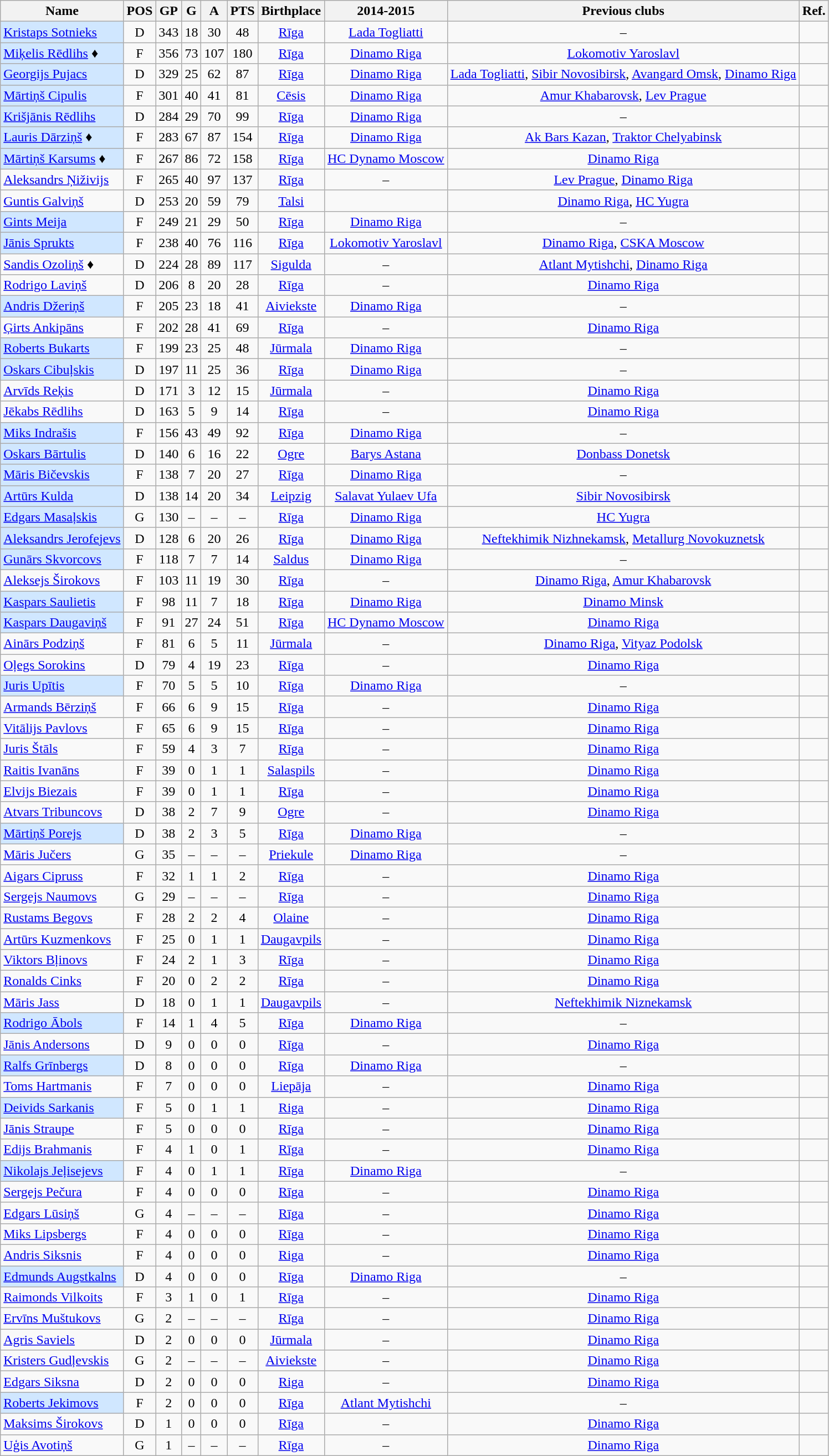<table class="wikitable sortable" style="text-align: center;">
<tr style="width:15em" bgcolor="#efefef" align=center>
<th>Name</th>
<th>POS</th>
<th>GP</th>
<th>G</th>
<th>A</th>
<th>PTS</th>
<th>Birthplace</th>
<th>2014-2015</th>
<th>Previous clubs</th>
<th>Ref.<br></th>
</tr>
<tr>
<td align="left" style="background:#d0e7ff;"><a href='#'>Kristaps Sotnieks</a></td>
<td>D</td>
<td>343</td>
<td>18</td>
<td>30</td>
<td>48</td>
<td><a href='#'>Rīga</a></td>
<td><a href='#'>Lada Togliatti</a></td>
<td>–</td>
<td></td>
</tr>
<tr>
<td align="left" style="background:#d0e7ff;"><a href='#'>Miķelis Rēdlihs</a> ♦</td>
<td>F</td>
<td>356</td>
<td>73</td>
<td>107</td>
<td>180</td>
<td><a href='#'>Rīga</a></td>
<td><a href='#'>Dinamo Riga</a></td>
<td><a href='#'>Lokomotiv Yaroslavl</a></td>
<td></td>
</tr>
<tr>
<td align="left" style="background:#d0e7ff;"><a href='#'>Georgijs Pujacs</a></td>
<td>D</td>
<td>329</td>
<td>25</td>
<td>62</td>
<td>87</td>
<td><a href='#'>Rīga</a></td>
<td><a href='#'>Dinamo Riga</a></td>
<td><a href='#'>Lada Togliatti</a>, <a href='#'>Sibir Novosibirsk</a>, <a href='#'>Avangard Omsk</a>, <a href='#'>Dinamo Riga</a></td>
<td></td>
</tr>
<tr>
<td align="left" style="background:#d0e7ff;"><a href='#'>Mārtiņš Cipulis</a></td>
<td>F</td>
<td>301</td>
<td>40</td>
<td>41</td>
<td>81</td>
<td><a href='#'>Cēsis</a></td>
<td><a href='#'>Dinamo Riga</a></td>
<td><a href='#'>Amur Khabarovsk</a>, <a href='#'>Lev Prague</a></td>
<td></td>
</tr>
<tr>
<td align="left" style="background:#d0e7ff;"><a href='#'>Krišjānis Rēdlihs</a></td>
<td>D</td>
<td>284</td>
<td>29</td>
<td>70</td>
<td>99</td>
<td><a href='#'>Rīga</a></td>
<td><a href='#'>Dinamo Riga</a></td>
<td>–</td>
<td></td>
</tr>
<tr>
<td align="left" style="background:#d0e7ff;"><a href='#'>Lauris Dārziņš</a> ♦</td>
<td>F</td>
<td>283</td>
<td>67</td>
<td>87</td>
<td>154</td>
<td><a href='#'>Rīga</a></td>
<td><a href='#'>Dinamo Riga</a></td>
<td><a href='#'>Ak Bars Kazan</a>, <a href='#'>Traktor Chelyabinsk</a></td>
<td></td>
</tr>
<tr>
<td align="left" style="background:#d0e7ff;"><a href='#'>Mārtiņš Karsums</a> ♦</td>
<td>F</td>
<td>267</td>
<td>86</td>
<td>72</td>
<td>158</td>
<td><a href='#'>Rīga</a></td>
<td><a href='#'>HC Dynamo Moscow</a></td>
<td><a href='#'>Dinamo Riga</a></td>
<td></td>
</tr>
<tr>
<td align="left"><a href='#'>Aleksandrs Ņiživijs</a></td>
<td>F</td>
<td>265</td>
<td>40</td>
<td>97</td>
<td>137</td>
<td><a href='#'>Rīga</a></td>
<td>–</td>
<td><a href='#'>Lev Prague</a>, <a href='#'>Dinamo Riga</a></td>
<td></td>
</tr>
<tr>
<td align="left"><a href='#'>Guntis Galviņš</a></td>
<td>D</td>
<td>253</td>
<td>20</td>
<td>59</td>
<td>79</td>
<td><a href='#'>Talsi</a></td>
<td> </td>
<td><a href='#'>Dinamo Riga</a>, <a href='#'>HC Yugra</a></td>
<td></td>
</tr>
<tr>
<td align="left" style="background:#d0e7ff;"><a href='#'>Gints Meija</a></td>
<td>F</td>
<td>249</td>
<td>21</td>
<td>29</td>
<td>50</td>
<td><a href='#'>Rīga</a></td>
<td><a href='#'>Dinamo Riga</a></td>
<td>–</td>
<td></td>
</tr>
<tr>
<td align="left" style="background:#d0e7ff;"><a href='#'>Jānis Sprukts</a></td>
<td>F</td>
<td>238</td>
<td>40</td>
<td>76</td>
<td>116</td>
<td><a href='#'>Rīga</a></td>
<td><a href='#'>Lokomotiv Yaroslavl</a></td>
<td><a href='#'>Dinamo Riga</a>, <a href='#'>CSKA Moscow</a></td>
<td></td>
</tr>
<tr>
<td align="left"><a href='#'>Sandis Ozoliņš</a> ♦</td>
<td>D</td>
<td>224</td>
<td>28</td>
<td>89</td>
<td>117</td>
<td><a href='#'>Sigulda</a></td>
<td>–</td>
<td><a href='#'>Atlant Mytishchi</a>, <a href='#'>Dinamo Riga</a></td>
<td></td>
</tr>
<tr>
<td align="left"><a href='#'>Rodrigo Laviņš</a></td>
<td>D</td>
<td>206</td>
<td>8</td>
<td>20</td>
<td>28</td>
<td><a href='#'>Rīga</a></td>
<td>–</td>
<td><a href='#'>Dinamo Riga</a></td>
<td></td>
</tr>
<tr>
<td align="left" style="background:#d0e7ff;"><a href='#'>Andris Džeriņš</a></td>
<td>F</td>
<td>205</td>
<td>23</td>
<td>18</td>
<td>41</td>
<td><a href='#'>Aiviekste</a></td>
<td><a href='#'>Dinamo Riga</a></td>
<td>–</td>
<td></td>
</tr>
<tr>
<td align="left"><a href='#'>Ģirts Ankipāns</a></td>
<td>F</td>
<td>202</td>
<td>28</td>
<td>41</td>
<td>69</td>
<td><a href='#'>Rīga</a></td>
<td>–</td>
<td><a href='#'>Dinamo Riga</a></td>
<td></td>
</tr>
<tr>
<td align="left" style="background:#d0e7ff;"><a href='#'>Roberts Bukarts</a></td>
<td>F</td>
<td>199</td>
<td>23</td>
<td>25</td>
<td>48</td>
<td><a href='#'>Jūrmala</a></td>
<td><a href='#'>Dinamo Riga</a></td>
<td>–</td>
<td></td>
</tr>
<tr>
<td align="left" style="background:#d0e7ff;"><a href='#'>Oskars Cibuļskis</a></td>
<td>D</td>
<td>197</td>
<td>11</td>
<td>25</td>
<td>36</td>
<td><a href='#'>Rīga</a></td>
<td><a href='#'>Dinamo Riga</a></td>
<td>–</td>
<td></td>
</tr>
<tr>
<td align="left"><a href='#'>Arvīds Reķis</a></td>
<td>D</td>
<td>171</td>
<td>3</td>
<td>12</td>
<td>15</td>
<td><a href='#'>Jūrmala</a></td>
<td>–</td>
<td><a href='#'>Dinamo Riga</a></td>
<td></td>
</tr>
<tr>
<td align="left"><a href='#'>Jēkabs Rēdlihs</a></td>
<td>D</td>
<td>163</td>
<td>5</td>
<td>9</td>
<td>14</td>
<td><a href='#'>Rīga</a></td>
<td>–</td>
<td><a href='#'>Dinamo Riga</a></td>
<td></td>
</tr>
<tr>
<td align="left" style="background:#d0e7ff;"><a href='#'>Miks Indrašis</a></td>
<td>F</td>
<td>156</td>
<td>43</td>
<td>49</td>
<td>92</td>
<td><a href='#'>Rīga</a></td>
<td><a href='#'>Dinamo Riga</a></td>
<td>–</td>
<td></td>
</tr>
<tr>
<td align="left" style="background:#d0e7ff;"><a href='#'>Oskars Bārtulis</a></td>
<td>D</td>
<td>140</td>
<td>6</td>
<td>16</td>
<td>22</td>
<td><a href='#'>Ogre</a></td>
<td><a href='#'>Barys Astana</a></td>
<td><a href='#'>Donbass Donetsk</a></td>
<td></td>
</tr>
<tr>
<td align="left" style="background:#d0e7ff;"><a href='#'>Māris Bičevskis</a></td>
<td>F</td>
<td>138</td>
<td>7</td>
<td>20</td>
<td>27</td>
<td><a href='#'>Rīga</a></td>
<td><a href='#'>Dinamo Riga</a></td>
<td>–</td>
<td></td>
</tr>
<tr>
<td align="left" style="background:#d0e7ff;"><a href='#'>Artūrs Kulda</a></td>
<td>D</td>
<td>138</td>
<td>14</td>
<td>20</td>
<td>34</td>
<td><a href='#'>Leipzig</a></td>
<td><a href='#'>Salavat Yulaev Ufa</a></td>
<td><a href='#'>Sibir Novosibirsk</a></td>
<td></td>
</tr>
<tr>
<td align="left" style="background:#d0e7ff;"><a href='#'>Edgars Masaļskis</a></td>
<td>G</td>
<td>130</td>
<td>–</td>
<td>–</td>
<td>–</td>
<td><a href='#'>Rīga</a></td>
<td><a href='#'>Dinamo Riga</a></td>
<td><a href='#'>HC Yugra</a></td>
<td></td>
</tr>
<tr>
<td align="left" style="background:#d0e7ff;"><a href='#'>Aleksandrs Jerofejevs</a></td>
<td>D</td>
<td>128</td>
<td>6</td>
<td>20</td>
<td>26</td>
<td><a href='#'>Rīga</a></td>
<td><a href='#'>Dinamo Riga</a></td>
<td><a href='#'>Neftekhimik Nizhnekamsk</a>, <a href='#'>Metallurg Novokuznetsk</a></td>
<td></td>
</tr>
<tr>
<td align="left" style="background:#d0e7ff;"><a href='#'>Gunārs Skvorcovs</a></td>
<td>F</td>
<td>118</td>
<td>7</td>
<td>7</td>
<td>14</td>
<td><a href='#'>Saldus</a></td>
<td><a href='#'>Dinamo Riga</a></td>
<td>–</td>
<td></td>
</tr>
<tr>
<td align="left"><a href='#'>Aleksejs Širokovs</a></td>
<td>F</td>
<td>103</td>
<td>11</td>
<td>19</td>
<td>30</td>
<td><a href='#'>Rīga</a></td>
<td>–</td>
<td><a href='#'>Dinamo Riga</a>, <a href='#'>Amur Khabarovsk</a></td>
<td></td>
</tr>
<tr>
<td align="left" style="background:#d0e7ff;"><a href='#'>Kaspars Saulietis</a></td>
<td>F</td>
<td>98</td>
<td>11</td>
<td>7</td>
<td>18</td>
<td><a href='#'>Rīga</a></td>
<td><a href='#'>Dinamo Riga</a></td>
<td><a href='#'>Dinamo Minsk</a></td>
<td></td>
</tr>
<tr>
<td align="left" style="background:#d0e7ff;"><a href='#'>Kaspars Daugaviņš</a></td>
<td>F</td>
<td>91</td>
<td>27</td>
<td>24</td>
<td>51</td>
<td><a href='#'>Rīga</a></td>
<td><a href='#'>HC Dynamo Moscow</a></td>
<td><a href='#'>Dinamo Riga</a></td>
<td></td>
</tr>
<tr>
<td align="left"><a href='#'>Ainārs Podziņš</a></td>
<td>F</td>
<td>81</td>
<td>6</td>
<td>5</td>
<td>11</td>
<td><a href='#'>Jūrmala</a></td>
<td>–</td>
<td><a href='#'>Dinamo Riga</a>, <a href='#'>Vityaz Podolsk</a></td>
<td></td>
</tr>
<tr>
<td align="left"><a href='#'>Oļegs Sorokins</a></td>
<td>D</td>
<td>79</td>
<td>4</td>
<td>19</td>
<td>23</td>
<td><a href='#'>Rīga</a></td>
<td>–</td>
<td><a href='#'>Dinamo Riga</a></td>
<td></td>
</tr>
<tr>
<td align="left" style="background:#d0e7ff;"><a href='#'>Juris Upītis</a></td>
<td>F</td>
<td>70</td>
<td>5</td>
<td>5</td>
<td>10</td>
<td><a href='#'>Rīga</a></td>
<td><a href='#'>Dinamo Riga</a></td>
<td>–</td>
<td></td>
</tr>
<tr>
<td align="left"><a href='#'>Armands Bērziņš</a></td>
<td>F</td>
<td>66</td>
<td>6</td>
<td>9</td>
<td>15</td>
<td><a href='#'>Rīga</a></td>
<td>–</td>
<td><a href='#'>Dinamo Riga</a></td>
<td></td>
</tr>
<tr>
<td align="left"><a href='#'>Vitālijs Pavlovs</a></td>
<td>F</td>
<td>65</td>
<td>6</td>
<td>9</td>
<td>15</td>
<td><a href='#'>Rīga</a></td>
<td>–</td>
<td><a href='#'>Dinamo Riga</a></td>
<td></td>
</tr>
<tr>
<td align="left"><a href='#'>Juris Štāls</a></td>
<td>F</td>
<td>59</td>
<td>4</td>
<td>3</td>
<td>7</td>
<td><a href='#'>Rīga</a></td>
<td>–</td>
<td><a href='#'>Dinamo Riga</a></td>
<td></td>
</tr>
<tr>
<td align="left"><a href='#'>Raitis Ivanāns</a></td>
<td>F</td>
<td>39</td>
<td>0</td>
<td>1</td>
<td>1</td>
<td><a href='#'>Salaspils</a></td>
<td>–</td>
<td><a href='#'>Dinamo Riga</a></td>
<td></td>
</tr>
<tr>
<td align="left"><a href='#'>Elvijs Biezais</a></td>
<td>F</td>
<td>39</td>
<td>0</td>
<td>1</td>
<td>1</td>
<td><a href='#'>Rīga</a></td>
<td>–</td>
<td><a href='#'>Dinamo Riga</a></td>
<td></td>
</tr>
<tr>
<td align="left"><a href='#'>Atvars Tribuncovs</a></td>
<td>D</td>
<td>38</td>
<td>2</td>
<td>7</td>
<td>9</td>
<td><a href='#'>Ogre</a></td>
<td>–</td>
<td><a href='#'>Dinamo Riga</a></td>
<td></td>
</tr>
<tr>
<td align="left" style="background:#d0e7ff;"><a href='#'>Mārtiņš Porejs</a></td>
<td>D</td>
<td>38</td>
<td>2</td>
<td>3</td>
<td>5</td>
<td><a href='#'>Rīga</a></td>
<td><a href='#'>Dinamo Riga</a></td>
<td>–</td>
<td></td>
</tr>
<tr>
<td align="left"><a href='#'>Māris Jučers</a></td>
<td>G</td>
<td>35</td>
<td>–</td>
<td>–</td>
<td>–</td>
<td><a href='#'>Priekule</a></td>
<td><a href='#'>Dinamo Riga</a></td>
<td>–</td>
<td></td>
</tr>
<tr>
<td align="left"><a href='#'>Aigars Cipruss</a></td>
<td>F</td>
<td>32</td>
<td>1</td>
<td>1</td>
<td>2</td>
<td><a href='#'>Rīga</a></td>
<td>–</td>
<td><a href='#'>Dinamo Riga</a></td>
<td></td>
</tr>
<tr>
<td align="left"><a href='#'>Sergejs Naumovs</a></td>
<td>G</td>
<td>29</td>
<td>–</td>
<td>–</td>
<td>–</td>
<td><a href='#'>Rīga</a></td>
<td>–</td>
<td><a href='#'>Dinamo Riga</a></td>
<td></td>
</tr>
<tr>
<td align="left"><a href='#'>Rustams Begovs</a></td>
<td>F</td>
<td>28</td>
<td>2</td>
<td>2</td>
<td>4</td>
<td><a href='#'>Olaine</a></td>
<td>–</td>
<td><a href='#'>Dinamo Riga</a></td>
<td></td>
</tr>
<tr>
<td align="left"><a href='#'>Artūrs Kuzmenkovs</a></td>
<td>F</td>
<td>25</td>
<td>0</td>
<td>1</td>
<td>1</td>
<td><a href='#'>Daugavpils</a></td>
<td>–</td>
<td><a href='#'>Dinamo Riga</a></td>
<td></td>
</tr>
<tr>
<td align="left"><a href='#'>Viktors Bļinovs</a></td>
<td>F</td>
<td>24</td>
<td>2</td>
<td>1</td>
<td>3</td>
<td><a href='#'>Rīga</a></td>
<td>–</td>
<td><a href='#'>Dinamo Riga</a></td>
<td></td>
</tr>
<tr>
<td align="left"><a href='#'>Ronalds Cinks</a></td>
<td>F</td>
<td>20</td>
<td>0</td>
<td>2</td>
<td>2</td>
<td><a href='#'>Rīga</a></td>
<td>–</td>
<td><a href='#'>Dinamo Riga</a></td>
<td></td>
</tr>
<tr>
<td align="left"><a href='#'>Māris Jass</a></td>
<td>D</td>
<td>18</td>
<td>0</td>
<td>1</td>
<td>1</td>
<td><a href='#'>Daugavpils</a></td>
<td>–</td>
<td><a href='#'>Neftekhimik Niznekamsk</a></td>
<td></td>
</tr>
<tr>
<td align="left" style="background:#d0e7ff;"><a href='#'>Rodrigo Ābols</a></td>
<td>F</td>
<td>14</td>
<td>1</td>
<td>4</td>
<td>5</td>
<td><a href='#'>Rīga</a></td>
<td><a href='#'>Dinamo Riga</a></td>
<td>–</td>
<td></td>
</tr>
<tr>
<td align="left"><a href='#'>Jānis Andersons</a></td>
<td>D</td>
<td>9</td>
<td>0</td>
<td>0</td>
<td>0</td>
<td><a href='#'>Rīga</a></td>
<td>–</td>
<td><a href='#'>Dinamo Riga</a></td>
<td></td>
</tr>
<tr>
<td align="left" style="background:#d0e7ff;"><a href='#'>Ralfs Grīnbergs</a></td>
<td>D</td>
<td>8</td>
<td>0</td>
<td>0</td>
<td>0</td>
<td><a href='#'>Rīga</a></td>
<td><a href='#'>Dinamo Riga</a></td>
<td>–</td>
<td></td>
</tr>
<tr>
<td align="left"><a href='#'>Toms Hartmanis</a></td>
<td>F</td>
<td>7</td>
<td>0</td>
<td>0</td>
<td>0</td>
<td><a href='#'>Liepāja</a></td>
<td>–</td>
<td><a href='#'>Dinamo Riga</a></td>
<td></td>
</tr>
<tr>
<td align="left" style="background:#d0e7ff;"><a href='#'>Deivids Sarkanis</a></td>
<td>F</td>
<td>5</td>
<td>0</td>
<td>1</td>
<td>1</td>
<td><a href='#'>Riga</a></td>
<td>–</td>
<td><a href='#'>Dinamo Riga</a></td>
<td></td>
</tr>
<tr>
<td align="left"><a href='#'>Jānis Straupe</a></td>
<td>F</td>
<td>5</td>
<td>0</td>
<td>0</td>
<td>0</td>
<td><a href='#'>Rīga</a></td>
<td>–</td>
<td><a href='#'>Dinamo Riga</a></td>
<td></td>
</tr>
<tr>
<td align="left"><a href='#'>Edijs Brahmanis</a></td>
<td>F</td>
<td>4</td>
<td>1</td>
<td>0</td>
<td>1</td>
<td><a href='#'>Rīga</a></td>
<td>–</td>
<td><a href='#'>Dinamo Riga</a></td>
<td></td>
</tr>
<tr>
<td align="left" style="background:#d0e7ff;"><a href='#'>Nikolajs Jeļisejevs</a></td>
<td>F</td>
<td>4</td>
<td>0</td>
<td>1</td>
<td>1</td>
<td><a href='#'>Rīga</a></td>
<td><a href='#'>Dinamo Riga</a></td>
<td>–</td>
<td></td>
</tr>
<tr>
<td align="left"><a href='#'>Sergejs Pečura</a></td>
<td>F</td>
<td>4</td>
<td>0</td>
<td>0</td>
<td>0</td>
<td><a href='#'>Rīga</a></td>
<td>–</td>
<td><a href='#'>Dinamo Riga</a></td>
<td></td>
</tr>
<tr>
<td align="left"><a href='#'>Edgars Lūsiņš</a></td>
<td>G</td>
<td>4</td>
<td>–</td>
<td>–</td>
<td>–</td>
<td><a href='#'>Rīga</a></td>
<td>–</td>
<td><a href='#'>Dinamo Riga</a></td>
<td></td>
</tr>
<tr>
<td align="left"><a href='#'>Miks Lipsbergs</a></td>
<td>F</td>
<td>4</td>
<td>0</td>
<td>0</td>
<td>0</td>
<td><a href='#'>Rīga</a></td>
<td>–</td>
<td><a href='#'>Dinamo Riga</a></td>
<td></td>
</tr>
<tr>
<td align="left"><a href='#'>Andris Siksnis</a></td>
<td>F</td>
<td>4</td>
<td>0</td>
<td>0</td>
<td>0</td>
<td><a href='#'>Riga</a></td>
<td>–</td>
<td><a href='#'>Dinamo Riga</a></td>
<td></td>
</tr>
<tr>
<td align="left" style="background:#d0e7ff;"><a href='#'>Edmunds Augstkalns</a></td>
<td>D</td>
<td>4</td>
<td>0</td>
<td>0</td>
<td>0</td>
<td><a href='#'>Rīga</a></td>
<td><a href='#'>Dinamo Riga</a></td>
<td>–</td>
<td></td>
</tr>
<tr>
<td align="left"><a href='#'>Raimonds Vilkoits</a></td>
<td>F</td>
<td>3</td>
<td>1</td>
<td>0</td>
<td>1</td>
<td><a href='#'>Rīga</a></td>
<td>–</td>
<td><a href='#'>Dinamo Riga</a></td>
<td></td>
</tr>
<tr>
<td align="left"><a href='#'>Ervīns Muštukovs</a></td>
<td>G</td>
<td>2</td>
<td>–</td>
<td>–</td>
<td>–</td>
<td><a href='#'>Rīga</a></td>
<td>–</td>
<td><a href='#'>Dinamo Riga</a></td>
<td></td>
</tr>
<tr>
<td align="left"><a href='#'>Agris Saviels</a></td>
<td>D</td>
<td>2</td>
<td>0</td>
<td>0</td>
<td>0</td>
<td><a href='#'>Jūrmala</a></td>
<td>–</td>
<td><a href='#'>Dinamo Riga</a></td>
<td></td>
</tr>
<tr>
<td align="left"><a href='#'>Kristers Gudļevskis</a></td>
<td>G</td>
<td>2</td>
<td>–</td>
<td>–</td>
<td>–</td>
<td><a href='#'>Aiviekste</a></td>
<td>–</td>
<td><a href='#'>Dinamo Riga</a></td>
<td></td>
</tr>
<tr>
<td align="left"><a href='#'>Edgars Siksna</a></td>
<td>D</td>
<td>2</td>
<td>0</td>
<td>0</td>
<td>0</td>
<td><a href='#'>Riga</a></td>
<td>–</td>
<td><a href='#'>Dinamo Riga</a></td>
<td></td>
</tr>
<tr>
<td align="left" style="background:#d0e7ff;"><a href='#'>Roberts Jekimovs</a></td>
<td>F</td>
<td>2</td>
<td>0</td>
<td>0</td>
<td>0</td>
<td><a href='#'>Rīga</a></td>
<td><a href='#'>Atlant Mytishchi</a></td>
<td>–</td>
<td></td>
</tr>
<tr>
<td align="left"><a href='#'>Maksims Širokovs</a></td>
<td>D</td>
<td>1</td>
<td>0</td>
<td>0</td>
<td>0</td>
<td><a href='#'>Rīga</a></td>
<td>–</td>
<td><a href='#'>Dinamo Riga</a></td>
<td></td>
</tr>
<tr>
<td align="left"><a href='#'>Uģis Avotiņš</a></td>
<td>G</td>
<td>1</td>
<td>–</td>
<td>–</td>
<td>–</td>
<td><a href='#'>Rīga</a></td>
<td>–</td>
<td><a href='#'>Dinamo Riga</a></td>
<td></td>
</tr>
</table>
